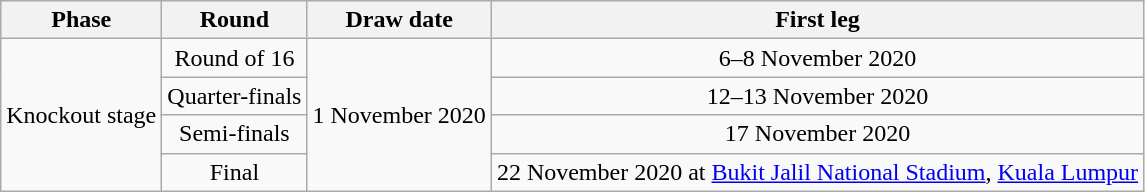<table class="wikitable" style="text-align:center">
<tr>
<th>Phase</th>
<th>Round</th>
<th>Draw date</th>
<th>First leg</th>
</tr>
<tr>
<td rowspan=4>Knockout stage</td>
<td>Round of 16</td>
<td rowspan=4>1 November 2020<br></td>
<td>6–8 November 2020</td>
</tr>
<tr>
<td>Quarter-finals</td>
<td>12–13 November 2020</td>
</tr>
<tr>
<td>Semi-finals</td>
<td>17 November 2020</td>
</tr>
<tr>
<td>Final</td>
<td colspan=2>22 November 2020 at <a href='#'>Bukit Jalil National Stadium</a>, <a href='#'>Kuala Lumpur</a></td>
</tr>
</table>
